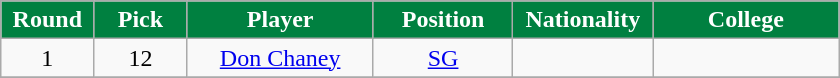<table class="wikitable sortable sortable">
<tr>
<th style="background:#008040; color:white" width="10%">Round</th>
<th style="background:#008040; color:white" width="10%">Pick</th>
<th style="background:#008040; color:white" width="20%">Player</th>
<th style="background:#008040; color:white" width="15%">Position</th>
<th style="background:#008040; color:white" width="15%">Nationality</th>
<th style="background:#008040; color:white" width="20%">College</th>
</tr>
<tr style="text-align: center">
<td>1</td>
<td>12</td>
<td><a href='#'>Don Chaney</a></td>
<td><a href='#'>SG</a></td>
<td></td>
<td></td>
</tr>
<tr>
</tr>
</table>
